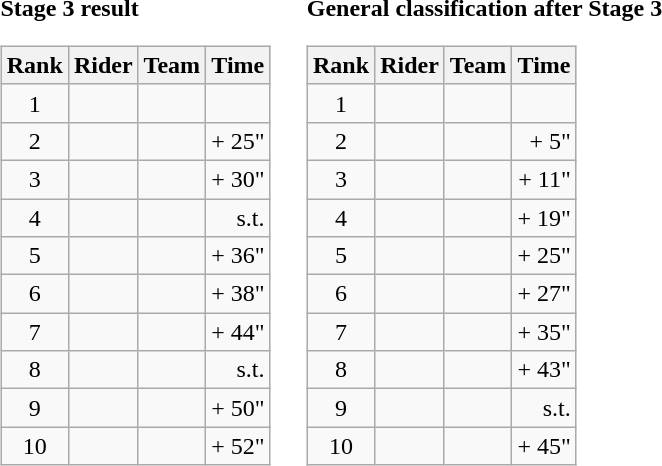<table>
<tr>
<td><strong>Stage 3 result</strong><br><table class="wikitable">
<tr>
<th scope="col">Rank</th>
<th scope="col">Rider</th>
<th scope="col">Team</th>
<th scope="col">Time</th>
</tr>
<tr>
<td style="text-align:center;">1</td>
<td></td>
<td></td>
<td style="text-align:right;"></td>
</tr>
<tr>
<td style="text-align:center;">2</td>
<td></td>
<td></td>
<td style="text-align:right;">+ 25"</td>
</tr>
<tr>
<td style="text-align:center;">3</td>
<td></td>
<td></td>
<td style="text-align:right;">+ 30"</td>
</tr>
<tr>
<td style="text-align:center;">4</td>
<td></td>
<td></td>
<td style="text-align:right;">s.t.</td>
</tr>
<tr>
<td style="text-align:center;">5</td>
<td></td>
<td></td>
<td style="text-align:right;">+ 36"</td>
</tr>
<tr>
<td style="text-align:center;">6</td>
<td></td>
<td></td>
<td style="text-align:right;">+ 38"</td>
</tr>
<tr>
<td style="text-align:center;">7</td>
<td></td>
<td></td>
<td style="text-align:right;">+ 44"</td>
</tr>
<tr>
<td style="text-align:center;">8</td>
<td></td>
<td></td>
<td style="text-align:right;">s.t.</td>
</tr>
<tr>
<td style="text-align:center;">9</td>
<td></td>
<td></td>
<td style="text-align:right;">+ 50"</td>
</tr>
<tr>
<td style="text-align:center;">10</td>
<td></td>
<td></td>
<td style="text-align:right;">+ 52"</td>
</tr>
</table>
</td>
<td></td>
<td><strong>General classification after Stage 3</strong><br><table class="wikitable">
<tr>
<th scope="col">Rank</th>
<th scope="col">Rider</th>
<th scope="col">Team</th>
<th scope="col">Time</th>
</tr>
<tr>
<td style="text-align:center;">1</td>
<td>  </td>
<td></td>
<td style="text-align:right;"></td>
</tr>
<tr>
<td style="text-align:center;">2</td>
<td></td>
<td></td>
<td style="text-align:right;">+ 5"</td>
</tr>
<tr>
<td style="text-align:center;">3</td>
<td></td>
<td></td>
<td style="text-align:right;">+ 11"</td>
</tr>
<tr>
<td style="text-align:center;">4</td>
<td></td>
<td></td>
<td style="text-align:right;">+ 19"</td>
</tr>
<tr>
<td style="text-align:center;">5</td>
<td></td>
<td></td>
<td style="text-align:right;">+ 25"</td>
</tr>
<tr>
<td style="text-align:center;">6</td>
<td></td>
<td></td>
<td style="text-align:right;">+ 27"</td>
</tr>
<tr>
<td style="text-align:center;">7</td>
<td></td>
<td></td>
<td style="text-align:right;">+ 35"</td>
</tr>
<tr>
<td style="text-align:center;">8</td>
<td></td>
<td></td>
<td style="text-align:right;">+ 43"</td>
</tr>
<tr>
<td style="text-align:center;">9</td>
<td></td>
<td></td>
<td style="text-align:right;">s.t.</td>
</tr>
<tr>
<td style="text-align:center;">10</td>
<td></td>
<td></td>
<td style="text-align:right;">+ 45"</td>
</tr>
</table>
</td>
</tr>
</table>
